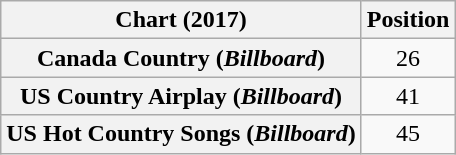<table class="wikitable sortable plainrowheaders" style="text-align:center">
<tr>
<th scope="col">Chart (2017)</th>
<th scope="col">Position</th>
</tr>
<tr>
<th scope="row">Canada Country (<em>Billboard</em>)</th>
<td>26</td>
</tr>
<tr>
<th scope="row">US Country Airplay (<em>Billboard</em>)</th>
<td>41</td>
</tr>
<tr>
<th scope="row">US Hot Country Songs (<em>Billboard</em>)</th>
<td>45</td>
</tr>
</table>
